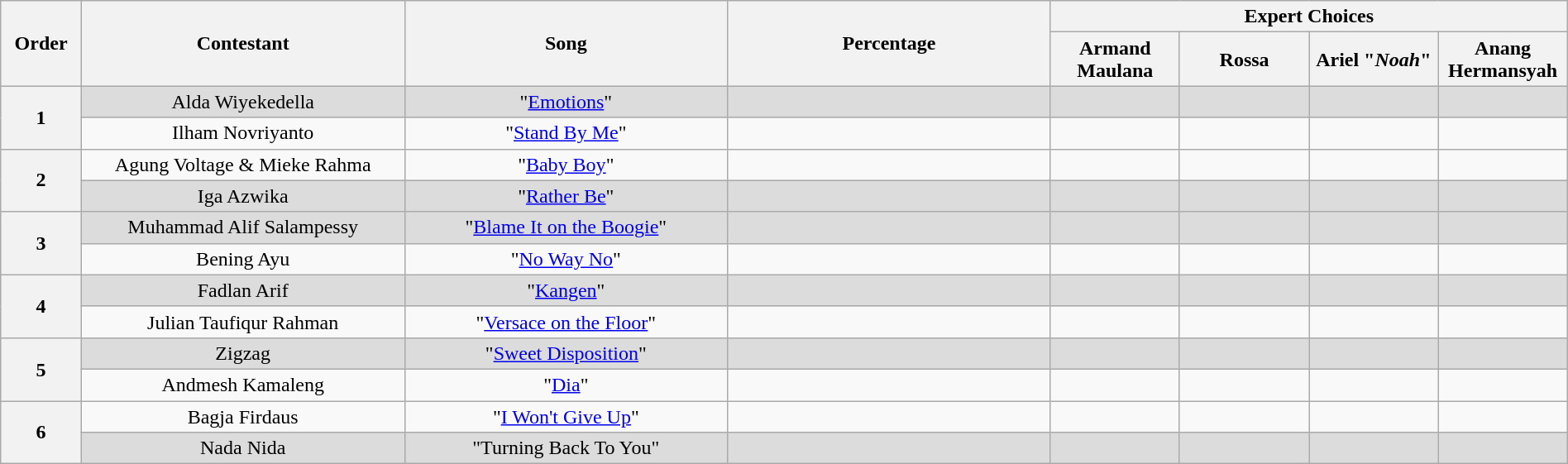<table class="wikitable" style="text-align:center; width:100%;">
<tr>
<th scope="col" rowspan="2" style="width:05%;">Order</th>
<th scope="col" rowspan="2" style="width:20%;">Contestant</th>
<th scope="col" rowspan="2" style="width:20%;">Song</th>
<th scope="col" rowspan="2" style="width:20%;">Percentage</th>
<th scope="col" colspan="4" style="width:32%;">Expert Choices</th>
</tr>
<tr>
<th style="width:08%;">Armand Maulana</th>
<th style="width:08%;">Rossa</th>
<th style="width:08%;">Ariel "<em>Noah</em>"</th>
<th style="width:08%;">Anang Hermansyah</th>
</tr>
<tr style="background:#DCDCDC;">
<th rowspan=2>1</th>
<td>Alda Wiyekedella</td>
<td>"<a href='#'>Emotions</a>"</td>
<td></td>
<td></td>
<td></td>
<td></td>
<td></td>
</tr>
<tr>
<td>Ilham Novriyanto</td>
<td>"<a href='#'>Stand By Me</a>"</td>
<td></td>
<td></td>
<td></td>
<td></td>
<td></td>
</tr>
<tr>
<th rowspan=2>2</th>
<td>Agung Voltage & Mieke Rahma</td>
<td>"<a href='#'>Baby Boy</a>"</td>
<td></td>
<td></td>
<td></td>
<td></td>
<td></td>
</tr>
<tr style="background:#DCDCDC;">
<td>Iga Azwika</td>
<td>"<a href='#'>Rather Be</a>"</td>
<td></td>
<td></td>
<td></td>
<td></td>
<td></td>
</tr>
<tr style="background:#DCDCDC;">
<th rowspan=2>3</th>
<td>Muhammad Alif Salampessy</td>
<td>"<a href='#'>Blame It on the Boogie</a>"</td>
<td></td>
<td></td>
<td></td>
<td></td>
<td></td>
</tr>
<tr>
<td>Bening Ayu</td>
<td>"<a href='#'>No Way No</a>"</td>
<td></td>
<td></td>
<td></td>
<td></td>
<td></td>
</tr>
<tr style="background:#DCDCDC;">
<th rowspan=2>4</th>
<td>Fadlan Arif</td>
<td>"<a href='#'>Kangen</a>"</td>
<td></td>
<td></td>
<td></td>
<td></td>
<td></td>
</tr>
<tr>
<td>Julian Taufiqur Rahman</td>
<td>"<a href='#'>Versace on the Floor</a>"</td>
<td></td>
<td></td>
<td></td>
<td></td>
<td></td>
</tr>
<tr style="background:#DCDCDC;">
<th rowspan=2>5</th>
<td>Zigzag</td>
<td>"<a href='#'>Sweet Disposition</a>"</td>
<td></td>
<td></td>
<td></td>
<td></td>
<td></td>
</tr>
<tr>
<td>Andmesh Kamaleng</td>
<td>"<a href='#'>Dia</a>"</td>
<td></td>
<td></td>
<td></td>
<td></td>
<td></td>
</tr>
<tr>
<th rowspan=2>6</th>
<td>Bagja Firdaus</td>
<td>"<a href='#'>I Won't Give Up</a>"</td>
<td></td>
<td></td>
<td></td>
<td></td>
<td></td>
</tr>
<tr style="background:#DCDCDC;">
<td>Nada Nida</td>
<td>"Turning Back To You"</td>
<td></td>
<td></td>
<td></td>
<td></td>
<td></td>
</tr>
</table>
